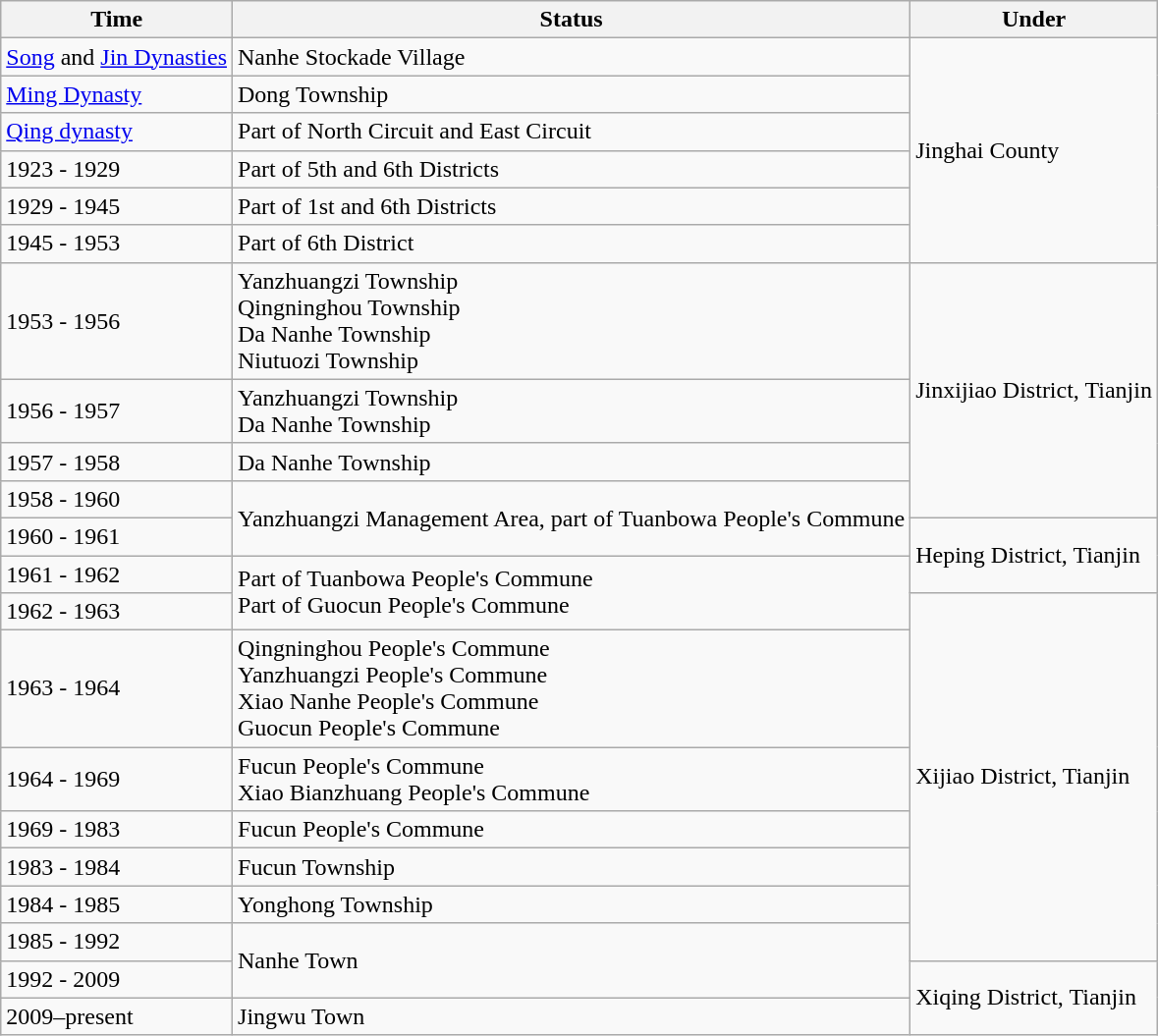<table class="wikitable">
<tr>
<th>Time</th>
<th>Status</th>
<th>Under</th>
</tr>
<tr>
<td><a href='#'>Song</a> and <a href='#'>Jin Dynasties</a></td>
<td>Nanhe Stockade Village</td>
<td rowspan="6">Jinghai County</td>
</tr>
<tr>
<td><a href='#'>Ming Dynasty</a></td>
<td>Dong Township</td>
</tr>
<tr>
<td><a href='#'>Qing dynasty</a></td>
<td>Part of North Circuit and East Circuit</td>
</tr>
<tr>
<td>1923 - 1929</td>
<td>Part of 5th and 6th Districts</td>
</tr>
<tr>
<td>1929 - 1945</td>
<td>Part of 1st and 6th Districts</td>
</tr>
<tr>
<td>1945 - 1953</td>
<td>Part of 6th District</td>
</tr>
<tr>
<td>1953 - 1956</td>
<td>Yanzhuangzi Township<br>Qingninghou Township<br>Da Nanhe Township<br>Niutuozi Township</td>
<td rowspan="4">Jinxijiao District, Tianjin</td>
</tr>
<tr>
<td>1956 - 1957</td>
<td>Yanzhuangzi Township<br>Da Nanhe Township</td>
</tr>
<tr>
<td>1957 - 1958</td>
<td>Da Nanhe Township</td>
</tr>
<tr>
<td>1958 - 1960</td>
<td rowspan="2">Yanzhuangzi Management Area, part of Tuanbowa People's Commune</td>
</tr>
<tr>
<td>1960 - 1961</td>
<td rowspan="2">Heping District, Tianjin</td>
</tr>
<tr>
<td>1961 - 1962</td>
<td rowspan="2">Part of Tuanbowa People's Commune<br>Part of Guocun People's Commune</td>
</tr>
<tr>
<td>1962 - 1963</td>
<td rowspan="7">Xijiao District, Tianjin</td>
</tr>
<tr>
<td>1963 - 1964</td>
<td>Qingninghou People's Commune<br>Yanzhuangzi People's Commune<br>Xiao Nanhe People's Commune<br>Guocun People's Commune</td>
</tr>
<tr>
<td>1964 - 1969</td>
<td>Fucun People's Commune<br>Xiao Bianzhuang People's Commune</td>
</tr>
<tr>
<td>1969 - 1983</td>
<td>Fucun People's Commune</td>
</tr>
<tr>
<td>1983 - 1984</td>
<td>Fucun Township</td>
</tr>
<tr>
<td>1984 - 1985</td>
<td>Yonghong Township</td>
</tr>
<tr>
<td>1985 - 1992</td>
<td rowspan="2">Nanhe Town</td>
</tr>
<tr>
<td>1992 - 2009</td>
<td rowspan="2">Xiqing District, Tianjin</td>
</tr>
<tr>
<td>2009–present</td>
<td>Jingwu Town</td>
</tr>
</table>
